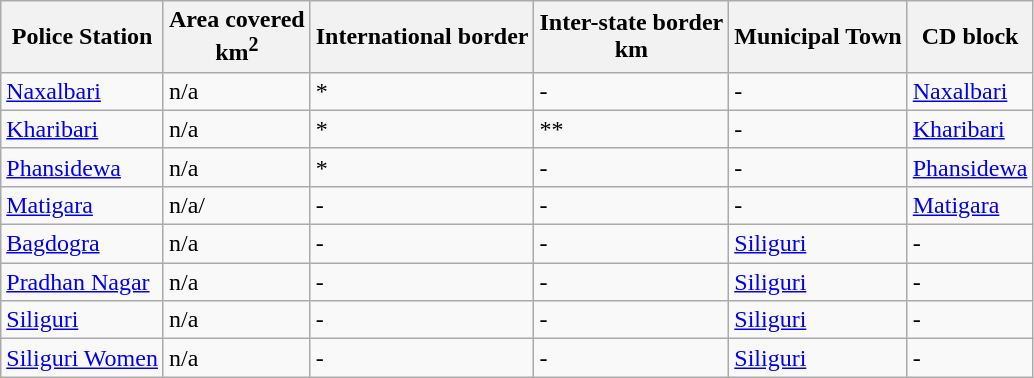<table class="wikitable sortable">
<tr>
<th>Police Station</th>
<th>Area covered<br>km<sup>2</sup></th>
<th>International border<br></th>
<th>Inter-state border<br>km</th>
<th>Municipal Town</th>
<th>CD block</th>
</tr>
<tr>
<td><a href='#'>Naxalbari</a></td>
<td>n/a</td>
<td>*</td>
<td>-</td>
<td>-</td>
<td><a href='#'>Naxalbari</a></td>
</tr>
<tr>
<td><a href='#'>Kharibari</a></td>
<td>n/a</td>
<td>*</td>
<td>**</td>
<td>-</td>
<td><a href='#'>Kharibari</a></td>
</tr>
<tr>
<td><a href='#'>Phansidewa</a></td>
<td>n/a</td>
<td>*</td>
<td>-</td>
<td>-</td>
<td><a href='#'>Phansidewa</a></td>
</tr>
<tr>
<td><a href='#'>Matigara</a></td>
<td>n/a/</td>
<td>-</td>
<td>-</td>
<td>-</td>
<td><a href='#'>Matigara</a></td>
</tr>
<tr>
<td><a href='#'>Bagdogra</a></td>
<td>n/a</td>
<td>-</td>
<td>-</td>
<td><a href='#'>Siliguri</a></td>
<td>-</td>
</tr>
<tr>
<td><a href='#'>Pradhan Nagar</a></td>
<td>n/a</td>
<td>-</td>
<td>-</td>
<td><a href='#'>Siliguri</a></td>
<td>-</td>
</tr>
<tr>
<td><a href='#'>Siliguri</a></td>
<td>n/a</td>
<td>-</td>
<td>-</td>
<td><a href='#'>Siliguri</a></td>
<td>-</td>
</tr>
<tr>
<td><a href='#'>Siliguri Women</a></td>
<td>n/a</td>
<td>-</td>
<td>-</td>
<td><a href='#'>Siliguri</a></td>
<td>-</td>
</tr>
</table>
